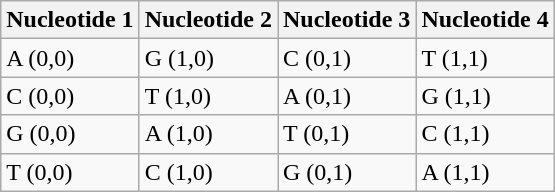<table class="wikitable">
<tr>
<th>Nucleotide 1</th>
<th>Nucleotide 2</th>
<th>Nucleotide 3</th>
<th>Nucleotide 4</th>
</tr>
<tr>
<td>A (0,0)</td>
<td>G (1,0)</td>
<td>C (0,1)</td>
<td>T (1,1)</td>
</tr>
<tr>
<td>C (0,0)</td>
<td>T (1,0)</td>
<td>A (0,1)</td>
<td>G (1,1)</td>
</tr>
<tr>
<td>G (0,0)</td>
<td>A (1,0)</td>
<td>T (0,1)</td>
<td>C (1,1)</td>
</tr>
<tr>
<td>T (0,0)</td>
<td>C (1,0)</td>
<td>G (0,1)</td>
<td>A (1,1)</td>
</tr>
</table>
